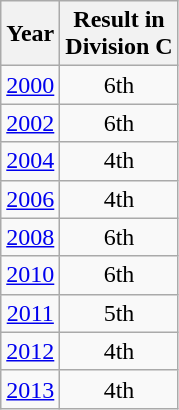<table class="wikitable" style="text-align:center">
<tr>
<th>Year</th>
<th>Result in<br>Division C</th>
</tr>
<tr>
<td><a href='#'>2000</a></td>
<td>6th</td>
</tr>
<tr>
<td><a href='#'>2002</a></td>
<td>6th</td>
</tr>
<tr>
<td><a href='#'>2004</a></td>
<td>4th</td>
</tr>
<tr>
<td><a href='#'>2006</a></td>
<td>4th</td>
</tr>
<tr>
<td><a href='#'>2008</a></td>
<td>6th</td>
</tr>
<tr>
<td><a href='#'>2010</a></td>
<td>6th</td>
</tr>
<tr>
<td><a href='#'>2011</a></td>
<td>5th</td>
</tr>
<tr>
<td><a href='#'>2012</a></td>
<td>4th</td>
</tr>
<tr>
<td><a href='#'>2013</a></td>
<td>4th</td>
</tr>
</table>
